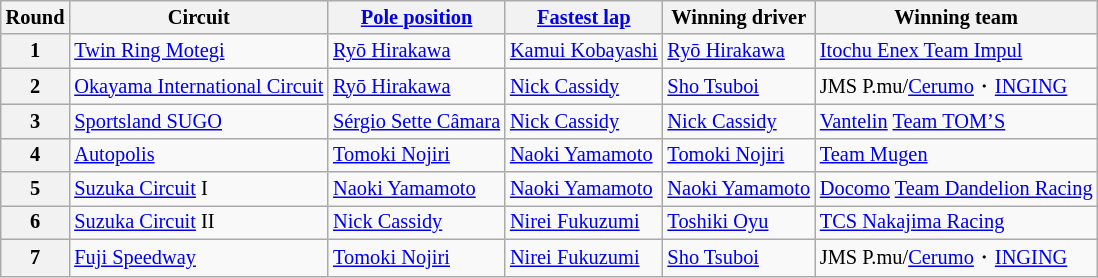<table class="wikitable" style="font-size: 85%;">
<tr>
<th>Round</th>
<th>Circuit</th>
<th nowrap><a href='#'>Pole position</a></th>
<th nowrap><a href='#'>Fastest lap</a></th>
<th nowrap>Winning driver</th>
<th nowrap>Winning team</th>
</tr>
<tr>
<th>1</th>
<td><a href='#'>Twin Ring Motegi</a></td>
<td> <a href='#'>Ryō Hirakawa</a></td>
<td> <a href='#'>Kamui Kobayashi</a></td>
<td> <a href='#'>Ryō Hirakawa</a></td>
<td><a href='#'>Itochu Enex Team Impul</a></td>
</tr>
<tr>
<th>2</th>
<td><a href='#'>Okayama International Circuit</a></td>
<td> <a href='#'>Ryō Hirakawa</a></td>
<td> <a href='#'>Nick Cassidy</a></td>
<td> <a href='#'>Sho Tsuboi</a></td>
<td>JMS P.mu/<a href='#'>Cerumo</a>・<a href='#'>INGING</a></td>
</tr>
<tr>
<th>3</th>
<td><a href='#'>Sportsland SUGO</a></td>
<td> <a href='#'>Sérgio Sette Câmara</a></td>
<td> <a href='#'>Nick Cassidy</a></td>
<td> <a href='#'>Nick Cassidy</a></td>
<td><a href='#'>Vantelin</a> <a href='#'>Team TOM’S</a></td>
</tr>
<tr>
<th>4</th>
<td><a href='#'>Autopolis</a></td>
<td> <a href='#'>Tomoki Nojiri</a></td>
<td> <a href='#'>Naoki Yamamoto</a></td>
<td> <a href='#'>Tomoki Nojiri</a></td>
<td><a href='#'>Team Mugen</a></td>
</tr>
<tr>
<th>5</th>
<td><a href='#'>Suzuka Circuit</a> I</td>
<td> <a href='#'>Naoki Yamamoto</a></td>
<td> <a href='#'>Naoki Yamamoto</a></td>
<td> <a href='#'>Naoki Yamamoto</a></td>
<td><a href='#'>Docomo</a> <a href='#'>Team Dandelion Racing</a></td>
</tr>
<tr>
<th>6</th>
<td><a href='#'>Suzuka Circuit</a> II</td>
<td> <a href='#'>Nick Cassidy</a></td>
<td> <a href='#'>Nirei Fukuzumi</a></td>
<td> <a href='#'>Toshiki Oyu</a></td>
<td><a href='#'>TCS Nakajima Racing</a></td>
</tr>
<tr>
<th>7</th>
<td><a href='#'>Fuji Speedway</a></td>
<td> <a href='#'>Tomoki Nojiri</a></td>
<td> <a href='#'>Nirei Fukuzumi</a></td>
<td> <a href='#'>Sho Tsuboi</a></td>
<td>JMS P.mu/<a href='#'>Cerumo</a>・<a href='#'>INGING</a></td>
</tr>
</table>
